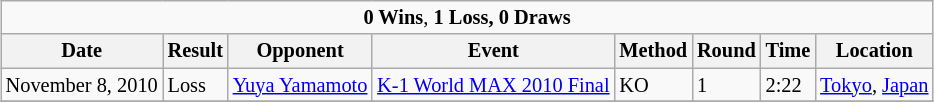<table class="wikitable" style="margin:0.5em auto; font-size:85%">
<tr>
<td style="text-align: center" colspan=8><strong>0 Wins</strong>, <strong>1 Loss, 0 Draws</strong></td>
</tr>
<tr>
<th>Date</th>
<th>Result</th>
<th>Opponent</th>
<th>Event</th>
<th>Method</th>
<th>Round</th>
<th>Time</th>
<th>Location</th>
</tr>
<tr>
<td>November 8, 2010</td>
<td>Loss</td>
<td> <a href='#'>Yuya Yamamoto</a></td>
<td><a href='#'>K-1 World MAX 2010 Final</a></td>
<td>KO</td>
<td>1</td>
<td>2:22</td>
<td> <a href='#'>Tokyo</a>, <a href='#'>Japan</a></td>
</tr>
<tr>
</tr>
</table>
